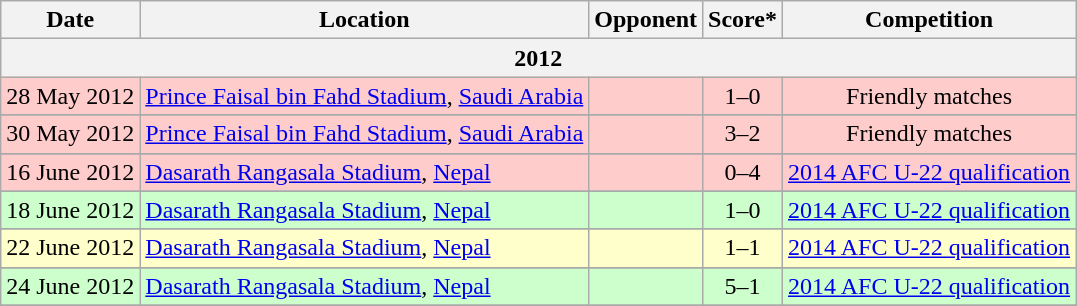<table class="wikitable">
<tr>
<th>Date</th>
<th>Location</th>
<th>Opponent</th>
<th>Score*</th>
<th>Competition</th>
</tr>
<tr>
<th colspan="5"><strong>2012</strong></th>
</tr>
<tr bgcolor=#ffcccc>
<td>28 May 2012</td>
<td><a href='#'>Prince Faisal bin Fahd Stadium</a>, <a href='#'>Saudi Arabia</a></td>
<td></td>
<td align=center>1–0</td>
<td align=center>Friendly matches</td>
</tr>
<tr>
</tr>
<tr bgcolor=#ffcccc>
<td>30 May 2012</td>
<td><a href='#'>Prince Faisal bin Fahd Stadium</a>, <a href='#'>Saudi Arabia</a></td>
<td></td>
<td align=center>3–2</td>
<td align=center>Friendly matches</td>
</tr>
<tr>
</tr>
<tr bgcolor=#ffcccc>
<td>16 June 2012</td>
<td><a href='#'>Dasarath Rangasala Stadium</a>, <a href='#'>Nepal</a></td>
<td></td>
<td align=center>0–4</td>
<td align=center><a href='#'>2014 AFC U-22 qualification</a></td>
</tr>
<tr>
</tr>
<tr bgcolor=#ccffcc>
<td>18 June 2012</td>
<td><a href='#'>Dasarath Rangasala Stadium</a>, <a href='#'>Nepal</a></td>
<td></td>
<td align=center>1–0</td>
<td align=center><a href='#'>2014 AFC U-22 qualification</a></td>
</tr>
<tr>
</tr>
<tr bgcolor=#ffffcc>
<td>22 June 2012</td>
<td><a href='#'>Dasarath Rangasala Stadium</a>, <a href='#'>Nepal</a></td>
<td></td>
<td align=center>1–1</td>
<td align=center><a href='#'>2014 AFC U-22 qualification</a></td>
</tr>
<tr>
</tr>
<tr bgcolor=#ccffcc>
<td>24 June 2012</td>
<td><a href='#'>Dasarath Rangasala Stadium</a>, <a href='#'>Nepal</a></td>
<td></td>
<td align=center>5–1</td>
<td align=center><a href='#'>2014 AFC U-22 qualification</a></td>
</tr>
<tr>
</tr>
</table>
